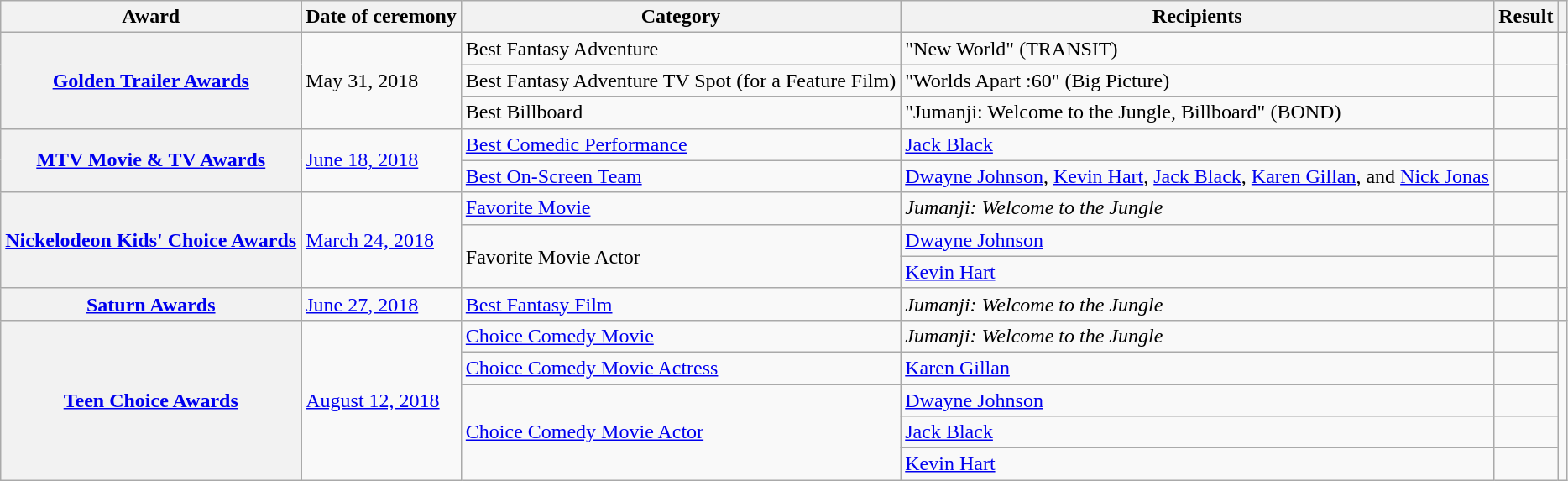<table class="wikitable sortable plainrowheaders">
<tr>
<th scope="col">Award</th>
<th scope="col">Date of ceremony</th>
<th scope="col">Category</th>
<th scope="col">Recipients</th>
<th scope="col">Result</th>
<th scope="col" class="unsortable"></th>
</tr>
<tr>
<th scope="rowgroup" rowspan="3" style="text-align:center;"><a href='#'>Golden Trailer Awards</a></th>
<td rowspan="3">May 31, 2018</td>
<td>Best Fantasy Adventure</td>
<td data-sort-value="New World">"New World" (TRANSIT)</td>
<td></td>
<td rowspan="3" style="text-align:center;"><br></td>
</tr>
<tr>
<td>Best Fantasy Adventure TV Spot (for a Feature Film)</td>
<td data-sort-value="Worlds Apart :60">"Worlds Apart :60" (Big Picture)</td>
<td></td>
</tr>
<tr>
<td>Best Billboard</td>
<td data-sort-value="Jumanji: Welcome to the Jungle, Billboard">"Jumanji: Welcome to the Jungle, Billboard" (BOND)</td>
<td></td>
</tr>
<tr>
<th scope="rowgroup" rowspan="2" style="text-align:center;"><a href='#'>MTV Movie & TV Awards</a></th>
<td rowspan="2"><a href='#'>June 18, 2018</a></td>
<td><a href='#'>Best Comedic Performance</a></td>
<td data-sort-value="Black"><a href='#'>Jack Black</a></td>
<td></td>
<td rowspan="2" style="text-align:center;"></td>
</tr>
<tr>
<td><a href='#'>Best On-Screen Team</a></td>
<td data-sort-value="Johnson"><a href='#'>Dwayne Johnson</a>, <a href='#'>Kevin Hart</a>, <a href='#'>Jack Black</a>, <a href='#'>Karen Gillan</a>, and <a href='#'>Nick Jonas</a></td>
<td></td>
</tr>
<tr>
<th scope="rowgroup" rowspan="3" style="text-align:center;"><a href='#'>Nickelodeon Kids' Choice Awards</a></th>
<td rowspan="3"><a href='#'>March 24, 2018</a></td>
<td><a href='#'>Favorite Movie</a></td>
<td><em>Jumanji: Welcome to the Jungle</em></td>
<td></td>
<td rowspan="3" style="text-align:center;"></td>
</tr>
<tr>
<td rowspan="2">Favorite Movie Actor</td>
<td data-sort-value="Johnson"><a href='#'>Dwayne Johnson</a></td>
<td></td>
</tr>
<tr>
<td data-sort-value="Hart"><a href='#'>Kevin Hart</a></td>
<td></td>
</tr>
<tr>
<th scope="row" style="text-align:center;"><a href='#'>Saturn Awards</a></th>
<td><a href='#'>June 27, 2018</a></td>
<td><a href='#'>Best Fantasy Film</a></td>
<td><em>Jumanji: Welcome to the Jungle</em></td>
<td></td>
<td style="text-align:center;"><br></td>
</tr>
<tr>
<th scope="rowgroup" rowspan="5" style="text-align:center;"><a href='#'>Teen Choice Awards</a></th>
<td rowspan="5"><a href='#'>August 12, 2018</a></td>
<td><a href='#'>Choice Comedy Movie</a></td>
<td><em>Jumanji: Welcome to the Jungle</em></td>
<td></td>
<td rowspan="5" style="text-align:center;"></td>
</tr>
<tr>
<td><a href='#'>Choice Comedy Movie Actress</a></td>
<td data-sort-value="Gillan"><a href='#'>Karen Gillan</a></td>
<td></td>
</tr>
<tr>
<td rowspan="3"><a href='#'>Choice Comedy Movie Actor</a></td>
<td data-sort-value="Johnson"><a href='#'>Dwayne Johnson</a></td>
<td></td>
</tr>
<tr>
<td data-sort-value="Black"><a href='#'>Jack Black</a></td>
<td></td>
</tr>
<tr>
<td data-sort-value="Hart"><a href='#'>Kevin Hart</a></td>
<td></td>
</tr>
</table>
